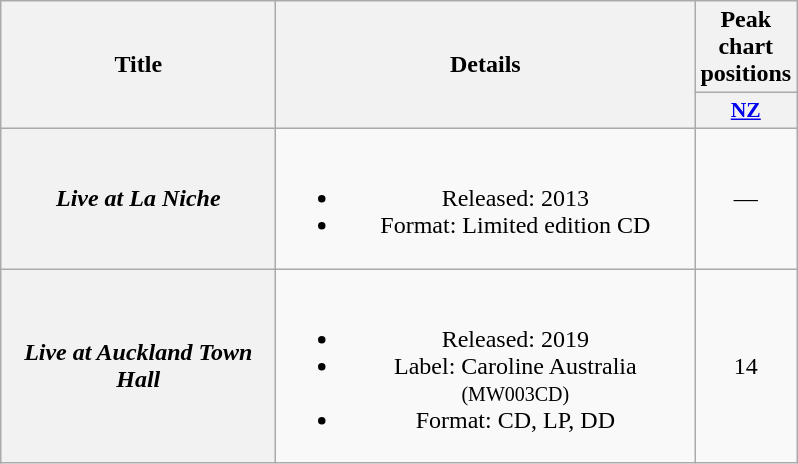<table class="wikitable plainrowheaders" style="text-align:center;" border="1">
<tr>
<th scope="col" rowspan="2" style="width:11em;">Title</th>
<th scope="col" rowspan="2" style="width:17em;">Details</th>
<th scope="col" colspan="1">Peak chart positions</th>
</tr>
<tr>
<th scope="col" style="width:3em;font-size:90%;"><a href='#'>NZ</a><br></th>
</tr>
<tr>
<th scope="row"><em>Live at La Niche</em></th>
<td><br><ul><li>Released: 2013</li><li>Format: Limited edition CD</li></ul></td>
<td>—</td>
</tr>
<tr>
<th scope="row"><em>Live at Auckland Town Hall</em></th>
<td><br><ul><li>Released: 2019</li><li>Label: Caroline Australia <small>(MW003CD)</small></li><li>Format: CD, LP, DD</li></ul></td>
<td>14</td>
</tr>
</table>
